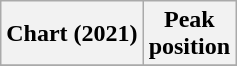<table class="wikitable plainrowheaders" style="text-align:center">
<tr>
<th scope="col">Chart (2021)</th>
<th scope="col">Peak<br>position</th>
</tr>
<tr>
</tr>
</table>
